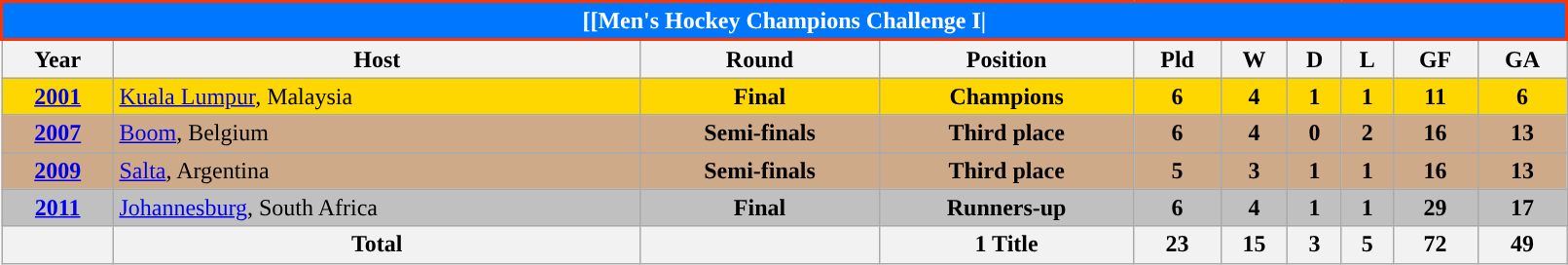<table class="wikitable" style="text-align: center; width:85%">
<tr>
<th colspan=10 style="background: #0077FF;border: 2px solid #ff3300;color: #FFFFFF;">[[Men's Hockey Champions Challenge I|</th>
</tr>
<tr>
<th>Year</th>
<th>Host</th>
<th>Round</th>
<th>Position</th>
<th>Pld</th>
<th>W</th>
<th>D</th>
<th>L</th>
<th>GF</th>
<th>GA</th>
</tr>
<tr bgcolor=Gold>
<td><strong><a href='#'>2001</a></strong></td>
<td align=left> <a href='#'>Kuala Lumpur</a>, Malaysia</td>
<td><strong>Final</strong></td>
<td><strong>Champions</strong></td>
<td><strong>6</strong></td>
<td><strong>4</strong></td>
<td><strong>1</strong></td>
<td><strong>1</strong></td>
<td><strong>11</strong></td>
<td><strong>6</strong></td>
</tr>
<tr bgcolor=#CFAA88>
<td><strong><a href='#'>2007</a></strong></td>
<td align=left> <a href='#'>Boom</a>, Belgium</td>
<td><strong>Semi-finals</strong></td>
<td><strong>Third place</strong></td>
<td><strong>6</strong></td>
<td><strong>4</strong></td>
<td><strong>0</strong></td>
<td><strong>2</strong></td>
<td><strong>16</strong></td>
<td><strong>13</strong></td>
</tr>
<tr bgcolor=#CFAA88>
<td><strong><a href='#'>2009</a></strong></td>
<td align=left> <a href='#'>Salta</a>, Argentina</td>
<td><strong>Semi-finals</strong></td>
<td><strong>Third place</strong></td>
<td><strong>5</strong></td>
<td><strong>3</strong></td>
<td><strong>1</strong></td>
<td><strong>1</strong></td>
<td><strong>16</strong></td>
<td><strong>13</strong></td>
</tr>
<tr bgcolor=Silver>
<td><strong><a href='#'>2011</a></strong></td>
<td align=left> <a href='#'>Johannesburg</a>, South Africa</td>
<td><strong>Final</strong></td>
<td><strong>Runners-up</strong></td>
<td><strong>6</strong></td>
<td><strong>4</strong></td>
<td><strong>1</strong></td>
<td><strong>1</strong></td>
<td><strong>29</strong></td>
<td><strong>17</strong></td>
</tr>
<tr>
<th></th>
<th>Total</th>
<th></th>
<th>1 Title</th>
<th>23</th>
<th>15</th>
<th>3</th>
<th>5</th>
<th>72</th>
<th>49</th>
</tr>
</table>
